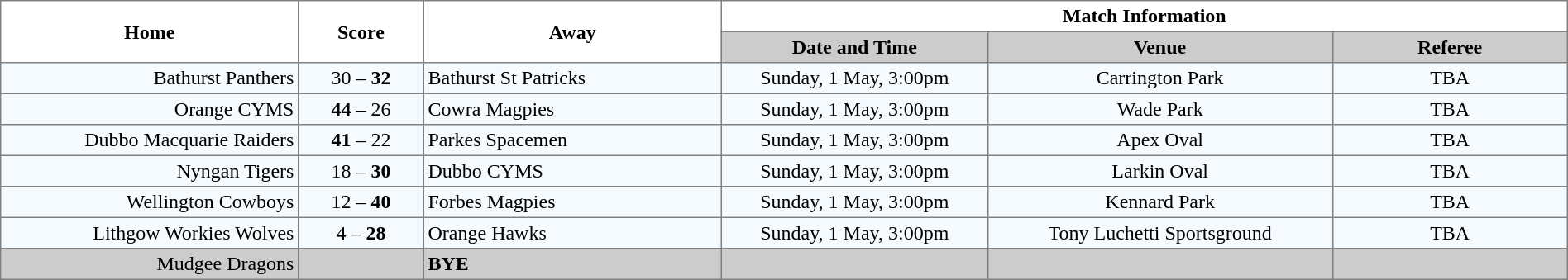<table border="1" cellpadding="3" cellspacing="0" width="100%" style="border-collapse:collapse;  text-align:center;">
<tr>
<th rowspan="2" width="19%">Home</th>
<th rowspan="2" width="8%">Score</th>
<th rowspan="2" width="19%">Away</th>
<th colspan="3">Match Information</th>
</tr>
<tr style="background:#CCCCCC">
<th width="17%">Date and Time</th>
<th width="22%">Venue</th>
<th width="50%">Referee</th>
</tr>
<tr style="text-align:center; background:#f5faff;">
<td align="right">Bathurst Panthers </td>
<td>30 – <strong>32</strong></td>
<td align="left"> Bathurst St Patricks</td>
<td>Sunday, 1 May, 3:00pm</td>
<td>Carrington Park</td>
<td>TBA</td>
</tr>
<tr style="text-align:center; background:#f5faff;">
<td align="right">Orange CYMS </td>
<td><strong>44</strong> – 26</td>
<td align="left"> Cowra Magpies</td>
<td>Sunday, 1 May, 3:00pm</td>
<td>Wade Park</td>
<td>TBA</td>
</tr>
<tr style="text-align:center; background:#f5faff;">
<td align="right">Dubbo Macquarie Raiders </td>
<td><strong>41</strong> – 22</td>
<td align="left"> Parkes Spacemen</td>
<td>Sunday, 1 May, 3:00pm</td>
<td>Apex Oval</td>
<td>TBA</td>
</tr>
<tr style="text-align:center; background:#f5faff;">
<td align="right">Nyngan Tigers </td>
<td>18 – <strong>30</strong></td>
<td align="left"> Dubbo CYMS</td>
<td>Sunday, 1 May, 3:00pm</td>
<td>Larkin Oval</td>
<td>TBA</td>
</tr>
<tr style="text-align:center; background:#f5faff;">
<td align="right">Wellington Cowboys </td>
<td>12 – <strong>40</strong></td>
<td align="left"> Forbes Magpies</td>
<td>Sunday, 1 May, 3:00pm</td>
<td>Kennard Park</td>
<td>TBA</td>
</tr>
<tr style="text-align:center; background:#f5faff;">
<td align="right">Lithgow Workies Wolves </td>
<td>4 – <strong>28</strong></td>
<td align="left"> Orange Hawks</td>
<td>Sunday, 1 May, 3:00pm</td>
<td>Tony Luchetti Sportsground</td>
<td>TBA</td>
</tr>
<tr style="text-align:center; background:#CCCCCC;">
<td align="right">Mudgee Dragons </td>
<td></td>
<td align="left"><strong>BYE</strong></td>
<td></td>
<td></td>
<td></td>
</tr>
</table>
